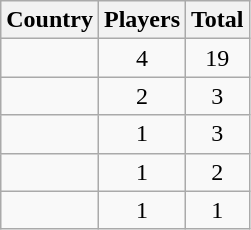<table class="sortable wikitable">
<tr>
<th>Country</th>
<th>Players</th>
<th>Total</th>
</tr>
<tr>
<td></td>
<td align=center>4</td>
<td align=center>19</td>
</tr>
<tr>
<td></td>
<td align=center>2</td>
<td align=center>3</td>
</tr>
<tr>
<td></td>
<td align=center>1</td>
<td align=center>3</td>
</tr>
<tr>
<td></td>
<td align=center>1</td>
<td align=center>2</td>
</tr>
<tr>
<td></td>
<td align=center>1</td>
<td align=center>1</td>
</tr>
</table>
